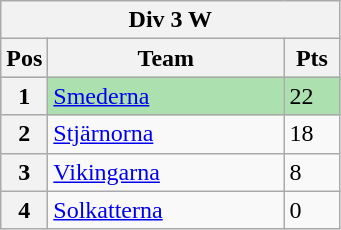<table class="wikitable">
<tr>
<th colspan="3">Div 3 W</th>
</tr>
<tr>
<th width=20>Pos</th>
<th width=150>Team</th>
<th width=30>Pts</th>
</tr>
<tr style="background:#ACE1AF;">
<th>1</th>
<td><a href='#'>Smederna</a></td>
<td>22</td>
</tr>
<tr>
<th>2</th>
<td><a href='#'>Stjärnorna</a></td>
<td>18</td>
</tr>
<tr>
<th>3</th>
<td><a href='#'>Vikingarna</a></td>
<td>8</td>
</tr>
<tr>
<th>4</th>
<td><a href='#'>Solkatterna</a></td>
<td>0</td>
</tr>
</table>
